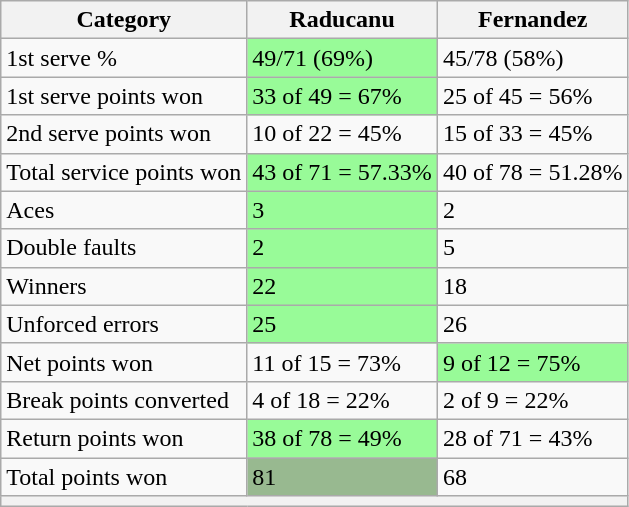<table class="wikitable">
<tr>
<th>Category</th>
<th> Raducanu</th>
<th> Fernandez</th>
</tr>
<tr>
<td>1st serve %</td>
<td bgcolor=98FB98>49/71 (69%)</td>
<td>45/78 (58%)</td>
</tr>
<tr>
<td>1st serve points won</td>
<td bgcolor=98FB98>33 of 49 = 67%</td>
<td>25 of 45 = 56%</td>
</tr>
<tr>
<td>2nd serve points won</td>
<td>10 of 22 = 45%</td>
<td>15 of 33 = 45%</td>
</tr>
<tr>
<td>Total service points won</td>
<td bgcolor=98FB98>43 of 71 = 57.33%</td>
<td>40 of 78 = 51.28%</td>
</tr>
<tr>
<td>Aces</td>
<td bgcolor=98FB98>3</td>
<td>2</td>
</tr>
<tr>
<td>Double faults</td>
<td bgcolor=98FB98>2</td>
<td>5</td>
</tr>
<tr>
<td>Winners</td>
<td bgcolor=98FB98>22</td>
<td>18</td>
</tr>
<tr>
<td>Unforced errors</td>
<td bgcolor=98FB98>25</td>
<td>26</td>
</tr>
<tr>
<td>Net points won</td>
<td>11 of 15 = 73%</td>
<td bgcolor=98FB98>9 of 12 = 75%</td>
</tr>
<tr>
<td>Break points converted</td>
<td>4 of 18 = 22%</td>
<td>2 of 9 = 22%</td>
</tr>
<tr>
<td>Return points won</td>
<td bgcolor=98FB98>38 of 78 = 49%</td>
<td>28 of 71 = 43%</td>
</tr>
<tr>
<td>Total points won</td>
<td bgcolor=98FB989>81</td>
<td>68</td>
</tr>
<tr>
<th colspan=3></th>
</tr>
</table>
